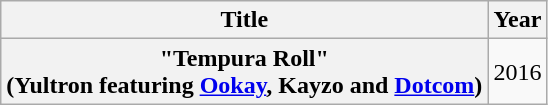<table class="wikitable plainrowheaders" style="text-align:center; text-align:center">
<tr>
<th scope="col">Title</th>
<th>Year<tr><th>"Tempura Roll"<br><span>(Yultron featuring <a href='#'>Ookay</a>, Kayzo and <a href='#'>Dotcom</a>)</span><br></th><td>2016</td></tr></th>
</tr>
</table>
